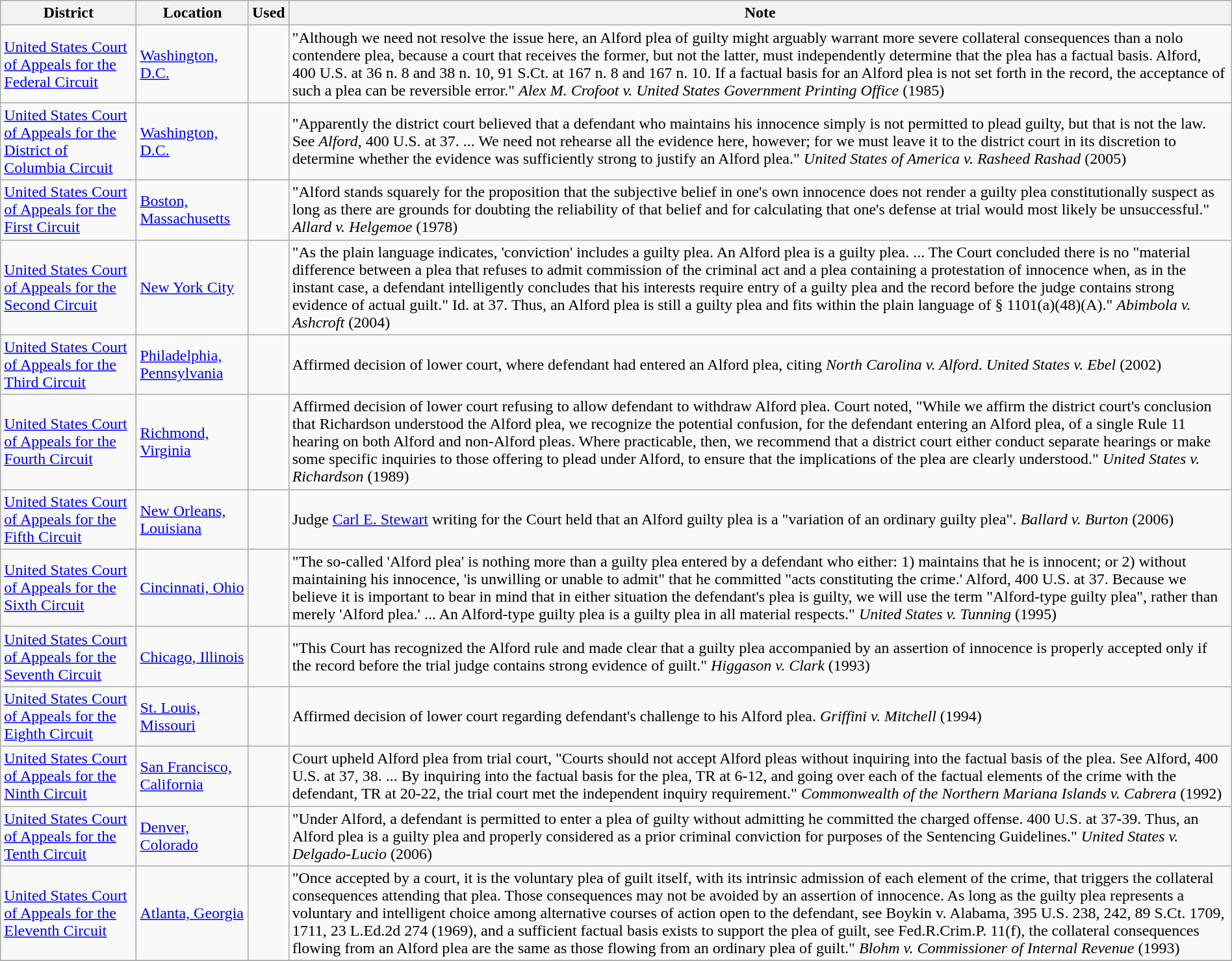<table class="wikitable sortable"  width="100%">
<tr>
<th>District</th>
<th>Location</th>
<th>Used</th>
<th class="unsortable">Note</th>
</tr>
<tr>
<td><a href='#'>United States Court of Appeals for the Federal Circuit</a></td>
<td><a href='#'>Washington, D.C.</a></td>
<td></td>
<td>"Although we need not resolve the issue here, an Alford plea of guilty might arguably warrant more severe collateral consequences than a nolo contendere plea, because a court that receives the former, but not the latter, must independently determine that the plea has a factual basis. Alford, 400 U.S. at 36 n. 8 and 38 n. 10, 91 S.Ct. at 167 n. 8 and 167 n. 10. If a factual basis for an Alford plea is not set forth in the record, the acceptance of such a plea can be reversible error." <em>Alex M. Crofoot v. United States Government Printing Office</em> (1985)</td>
</tr>
<tr>
<td><a href='#'>United States Court of Appeals for the District of Columbia Circuit</a></td>
<td><a href='#'>Washington, D.C.</a></td>
<td></td>
<td>"Apparently the district court believed that a defendant who maintains his innocence simply is not permitted to plead guilty, but that is not the law. See <em>Alford</em>, 400 U.S. at 37.  ... We need not rehearse all the evidence here, however; for we must leave it to the district court in its discretion to determine whether the evidence was sufficiently strong to justify an Alford plea." <em>United States of America v. Rasheed Rashad</em> (2005)</td>
</tr>
<tr>
<td><a href='#'>United States Court of Appeals for the First Circuit</a></td>
<td><a href='#'>Boston, Massachusetts</a></td>
<td></td>
<td>"Alford stands squarely for the proposition that the subjective belief in one's own innocence does not render a guilty plea constitutionally suspect as long as there are grounds for doubting the reliability of that belief and for calculating that one's defense at trial would most likely be unsuccessful." <em>Allard v. Helgemoe</em> (1978)</td>
</tr>
<tr>
<td><a href='#'>United States Court of Appeals for the Second Circuit</a></td>
<td><a href='#'>New York City</a></td>
<td></td>
<td>"As the plain language indicates, 'conviction' includes a guilty plea. An Alford plea is a guilty plea. ... The Court concluded there is no "material difference between a plea that refuses to admit commission of the criminal act and a plea containing a protestation of innocence when, as in the instant case, a defendant intelligently concludes that his interests require entry of a guilty plea and the record before the judge contains strong evidence of actual guilt." Id. at 37. Thus, an Alford plea is still a guilty plea and fits within the plain language of § 1101(a)(48)(A)." <em>Abimbola v. Ashcroft</em> (2004)</td>
</tr>
<tr>
<td><a href='#'>United States Court of Appeals for the Third Circuit</a></td>
<td><a href='#'>Philadelphia, Pennsylvania</a></td>
<td></td>
<td>Affirmed decision of lower court, where defendant had entered an Alford plea, citing <em>North Carolina v. Alford</em>. <em>United States v. Ebel</em> (2002)</td>
</tr>
<tr>
<td><a href='#'>United States Court of Appeals for the Fourth Circuit</a></td>
<td><a href='#'>Richmond, Virginia</a></td>
<td></td>
<td>Affirmed decision of lower court refusing to allow defendant to withdraw Alford plea. Court noted, "While we affirm the district court's conclusion that Richardson understood the Alford plea, we recognize the potential confusion, for the defendant entering an Alford plea, of a single Rule 11 hearing on both Alford and non-Alford pleas. Where practicable, then, we recommend that a district court either conduct separate hearings or make some specific inquiries to those offering to plead under Alford, to ensure that the implications of the plea are clearly understood." <em>United States v. Richardson</em> (1989)</td>
</tr>
<tr>
<td><a href='#'>United States Court of Appeals for the Fifth Circuit</a></td>
<td><a href='#'>New Orleans, Louisiana</a></td>
<td></td>
<td>Judge <a href='#'>Carl E. Stewart</a> writing for the Court held that an Alford guilty plea is a "variation of an ordinary guilty plea". <em>Ballard v. Burton</em> (2006)</td>
</tr>
<tr>
<td><a href='#'>United States Court of Appeals for the Sixth Circuit</a></td>
<td><a href='#'>Cincinnati, Ohio</a></td>
<td></td>
<td>"The so-called 'Alford plea' is nothing more than a guilty plea entered by a defendant who either: 1) maintains that he is innocent; or 2) without maintaining his innocence, 'is unwilling or unable to admit" that he committed "acts constituting the crime.' Alford, 400 U.S. at 37. Because we believe it is important to bear in mind that in either situation the defendant's plea is guilty, we will use the term "Alford-type guilty plea", rather than merely 'Alford plea.' ... An Alford-type guilty plea is a guilty plea in all material respects." <em>United States v. Tunning</em> (1995)</td>
</tr>
<tr>
<td><a href='#'>United States Court of Appeals for the Seventh Circuit</a></td>
<td><a href='#'>Chicago, Illinois</a></td>
<td></td>
<td>"This Court has recognized the Alford rule and made clear that a guilty plea accompanied by an assertion of innocence is properly accepted only if the record before the trial judge contains strong evidence of guilt." <em>Higgason v. Clark</em> (1993)</td>
</tr>
<tr>
<td><a href='#'>United States Court of Appeals for the Eighth Circuit</a></td>
<td><a href='#'>St. Louis, Missouri</a></td>
<td></td>
<td>Affirmed decision of lower court regarding defendant's challenge to his Alford plea. <em>Griffini v. Mitchell</em> (1994)</td>
</tr>
<tr>
<td><a href='#'>United States Court of Appeals for the Ninth Circuit</a></td>
<td><a href='#'>San Francisco, California</a></td>
<td></td>
<td>Court upheld Alford plea from trial court, "Courts should not accept Alford pleas without inquiring into the factual basis of the plea. See Alford, 400 U.S. at 37, 38. ... By inquiring into the factual basis for the plea, TR at 6-12, and going over each of the factual elements of the crime with the defendant, TR at 20-22, the trial court met the independent inquiry requirement." <em>Commonwealth of the Northern Mariana Islands v. Cabrera</em> (1992)</td>
</tr>
<tr>
<td><a href='#'>United States Court of Appeals for the Tenth Circuit</a></td>
<td><a href='#'>Denver, Colorado</a></td>
<td></td>
<td>"Under Alford, a defendant is permitted to enter a plea of guilty without admitting he committed the charged offense. 400 U.S. at 37-39. Thus, an Alford plea is a guilty plea and properly considered as a prior criminal conviction for purposes of the Sentencing Guidelines." <em>United States v. Delgado-Lucio</em> (2006)</td>
</tr>
<tr>
<td><a href='#'>United States Court of Appeals for the Eleventh Circuit</a></td>
<td><a href='#'>Atlanta, Georgia</a></td>
<td></td>
<td>"Once accepted by a court, it is the voluntary plea of guilt itself, with its intrinsic admission of each element of the crime, that triggers the collateral consequences attending that plea. Those consequences may not be avoided by an assertion of innocence. As long as the guilty plea represents a voluntary and intelligent choice among alternative courses of action open to the defendant, see Boykin v. Alabama, 395 U.S. 238, 242, 89 S.Ct. 1709, 1711, 23 L.Ed.2d 274 (1969), and a sufficient factual basis exists to support the plea of guilt, see Fed.R.Crim.P. 11(f), the collateral consequences flowing from an Alford plea are the same as those flowing from an ordinary plea of guilt." <em>Blohm v. Commissioner of Internal Revenue</em> (1993)</td>
</tr>
<tr>
</tr>
</table>
